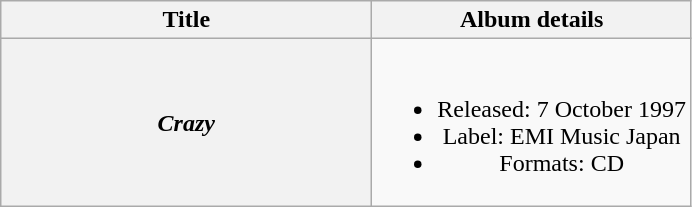<table class="wikitable plainrowheaders" style="text-align:center;">
<tr>
<th scope="col" style="width:15em;">Title</th>
<th scope="col">Album details</th>
</tr>
<tr>
<th scope="row"><em>Crazy</em></th>
<td><br><ul><li>Released: 7 October 1997</li><li>Label: EMI Music Japan</li><li>Formats: CD</li></ul></td>
</tr>
</table>
